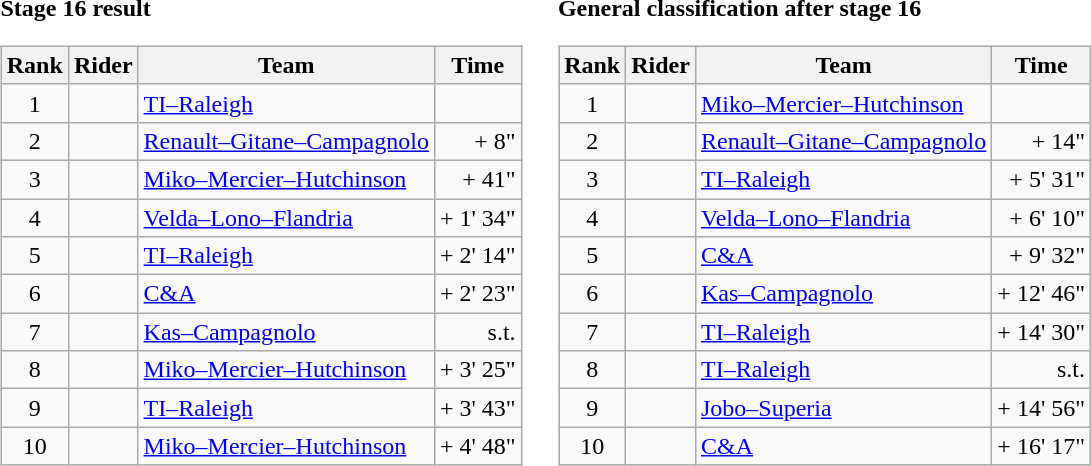<table>
<tr>
<td><strong>Stage 16 result</strong><br><table class="wikitable">
<tr>
<th scope="col">Rank</th>
<th scope="col">Rider</th>
<th scope="col">Team</th>
<th scope="col">Time</th>
</tr>
<tr>
<td style="text-align:center;">1</td>
<td></td>
<td><a href='#'>TI–Raleigh</a></td>
<td style="text-align:right;"></td>
</tr>
<tr>
<td style="text-align:center;">2</td>
<td></td>
<td><a href='#'>Renault–Gitane–Campagnolo</a></td>
<td style="text-align:right;">+ 8"</td>
</tr>
<tr>
<td style="text-align:center;">3</td>
<td></td>
<td><a href='#'>Miko–Mercier–Hutchinson</a></td>
<td style="text-align:right;">+ 41"</td>
</tr>
<tr>
<td style="text-align:center;">4</td>
<td></td>
<td><a href='#'>Velda–Lono–Flandria</a></td>
<td style="text-align:right;">+ 1' 34"</td>
</tr>
<tr>
<td style="text-align:center;">5</td>
<td></td>
<td><a href='#'>TI–Raleigh</a></td>
<td style="text-align:right;">+ 2' 14"</td>
</tr>
<tr>
<td style="text-align:center;">6</td>
<td></td>
<td><a href='#'>C&A</a></td>
<td style="text-align:right;">+ 2' 23"</td>
</tr>
<tr>
<td style="text-align:center;">7</td>
<td></td>
<td><a href='#'>Kas–Campagnolo</a></td>
<td style="text-align:right;">s.t.</td>
</tr>
<tr>
<td style="text-align:center;">8</td>
<td></td>
<td><a href='#'>Miko–Mercier–Hutchinson</a></td>
<td style="text-align:right;">+ 3' 25"</td>
</tr>
<tr>
<td style="text-align:center;">9</td>
<td></td>
<td><a href='#'>TI–Raleigh</a></td>
<td style="text-align:right;">+ 3' 43"</td>
</tr>
<tr>
<td style="text-align:center;">10</td>
<td></td>
<td><a href='#'>Miko–Mercier–Hutchinson</a></td>
<td style="text-align:right;">+ 4' 48"</td>
</tr>
</table>
</td>
<td></td>
<td><strong>General classification after stage 16</strong><br><table class="wikitable">
<tr>
<th scope="col">Rank</th>
<th scope="col">Rider</th>
<th scope="col">Team</th>
<th scope="col">Time</th>
</tr>
<tr>
<td style="text-align:center;">1</td>
<td> </td>
<td><a href='#'>Miko–Mercier–Hutchinson</a></td>
<td style="text-align:right;"></td>
</tr>
<tr>
<td style="text-align:center;">2</td>
<td></td>
<td><a href='#'>Renault–Gitane–Campagnolo</a></td>
<td style="text-align:right;">+ 14"</td>
</tr>
<tr>
<td style="text-align:center;">3</td>
<td></td>
<td><a href='#'>TI–Raleigh</a></td>
<td style="text-align:right;">+ 5' 31"</td>
</tr>
<tr>
<td style="text-align:center;">4</td>
<td></td>
<td><a href='#'>Velda–Lono–Flandria</a></td>
<td style="text-align:right;">+ 6' 10"</td>
</tr>
<tr>
<td style="text-align:center;">5</td>
<td></td>
<td><a href='#'>C&A</a></td>
<td style="text-align:right;">+ 9' 32"</td>
</tr>
<tr>
<td style="text-align:center;">6</td>
<td></td>
<td><a href='#'>Kas–Campagnolo</a></td>
<td style="text-align:right;">+ 12' 46"</td>
</tr>
<tr>
<td style="text-align:center;">7</td>
<td></td>
<td><a href='#'>TI–Raleigh</a></td>
<td style="text-align:right;">+ 14' 30"</td>
</tr>
<tr>
<td style="text-align:center;">8</td>
<td></td>
<td><a href='#'>TI–Raleigh</a></td>
<td style="text-align:right;">s.t.</td>
</tr>
<tr>
<td style="text-align:center;">9</td>
<td></td>
<td><a href='#'>Jobo–Superia</a></td>
<td style="text-align:right;">+ 14' 56"</td>
</tr>
<tr>
<td style="text-align:center;">10</td>
<td></td>
<td><a href='#'>C&A</a></td>
<td style="text-align:right;">+ 16' 17"</td>
</tr>
</table>
</td>
</tr>
</table>
